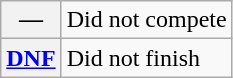<table class="wikitable">
<tr>
<th scope="row">—</th>
<td>Did not compete</td>
</tr>
<tr>
<th scope="row"><a href='#'>DNF</a></th>
<td>Did not finish</td>
</tr>
</table>
